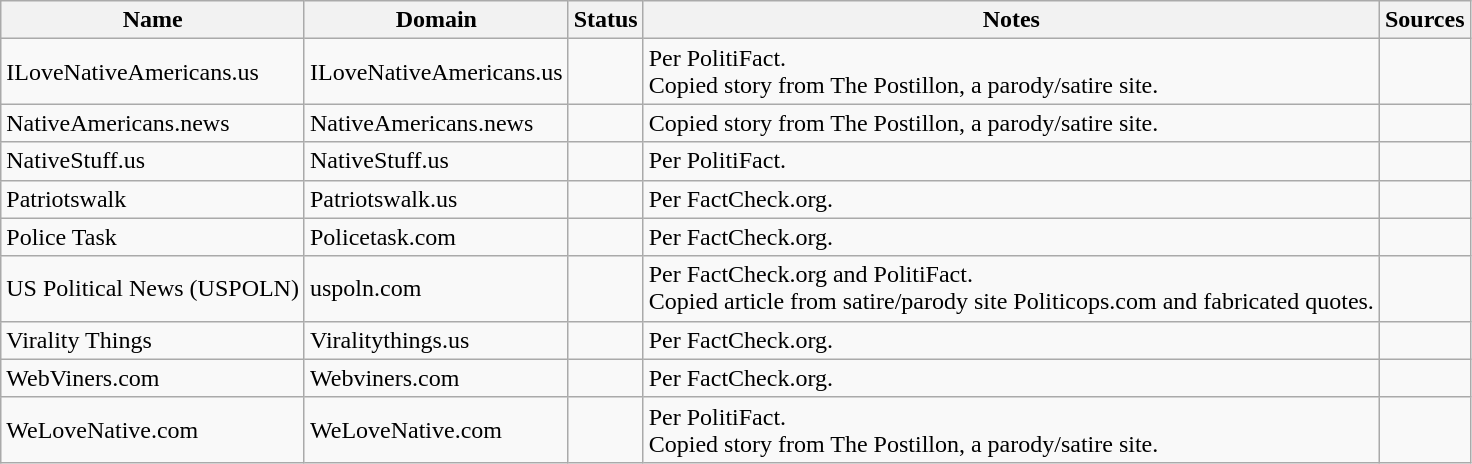<table class="wikitable sortable mw-collapsible">
<tr>
<th>Name</th>
<th>Domain</th>
<th>Status</th>
<th class="sortable">Notes</th>
<th class="unsortable">Sources</th>
</tr>
<tr>
<td>ILoveNativeAmericans.us</td>
<td>ILoveNativeAmericans.us</td>
<td></td>
<td>Per PolitiFact.<br>Copied story from The Postillon, a parody/satire site.</td>
<td></td>
</tr>
<tr>
<td>NativeAmericans.news</td>
<td>NativeAmericans.news</td>
<td></td>
<td>Copied story from The Postillon, a parody/satire site.</td>
<td></td>
</tr>
<tr>
<td>NativeStuff.us</td>
<td>NativeStuff.us</td>
<td></td>
<td>Per PolitiFact.</td>
<td></td>
</tr>
<tr>
<td>Patriotswalk</td>
<td>Patriotswalk.us</td>
<td></td>
<td>Per FactCheck.org.</td>
<td></td>
</tr>
<tr>
<td>Police Task</td>
<td>Policetask.com</td>
<td></td>
<td>Per FactCheck.org.</td>
<td></td>
</tr>
<tr>
<td>US Political News (USPOLN)</td>
<td>uspoln.com</td>
<td></td>
<td>Per FactCheck.org and PolitiFact.<br>Copied article from satire/parody site Politicops.com and fabricated quotes.</td>
<td></td>
</tr>
<tr>
<td>Virality Things</td>
<td>Viralitythings.us</td>
<td></td>
<td>Per FactCheck.org.</td>
<td></td>
</tr>
<tr>
<td>WebViners.com</td>
<td>Webviners.com</td>
<td></td>
<td>Per FactCheck.org.</td>
<td></td>
</tr>
<tr>
<td>WeLoveNative.com</td>
<td>WeLoveNative.com</td>
<td></td>
<td>Per PolitiFact.<br>Copied story from The Postillon, a parody/satire site.</td>
<td></td>
</tr>
</table>
